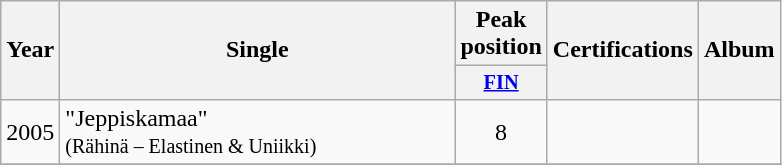<table class="wikitable plainrowheaders" style="text-align:center;">
<tr>
<th scope="col" rowspan="2">Year</th>
<th scope="col" rowspan="2" style="width:16em;">Single</th>
<th scope="col">Peak position</th>
<th scope="col" rowspan="2">Certifications</th>
<th scope="col" rowspan="2">Album</th>
</tr>
<tr>
<th scope="col" style="width:3em;font-size:85%;"><a href='#'>FIN</a><br></th>
</tr>
<tr>
<td>2005</td>
<td style="text-align:left;">"Jeppiskamaa" <br><small>(Rähinä – Elastinen & Uniikki)</small></td>
<td>8</td>
<td style="text-align:left;"></td>
<td style="text-align:left;"></td>
</tr>
<tr>
</tr>
</table>
